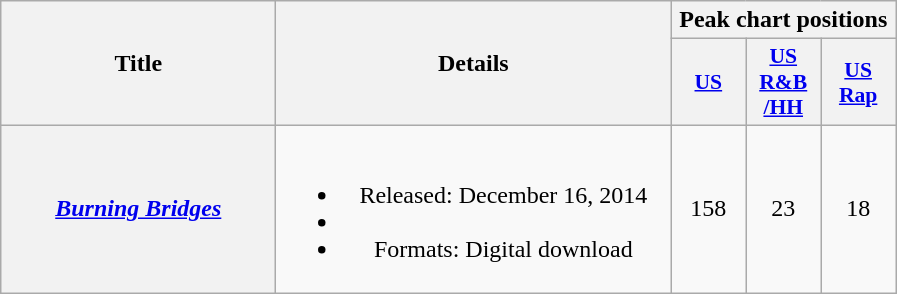<table class="wikitable plainrowheaders" style="text-align:center;">
<tr>
<th scope="col" rowspan="2" style="width:11em;">Title</th>
<th scope="col" rowspan="2" style="width:16em;">Details</th>
<th scope="col" colspan="3">Peak chart positions</th>
</tr>
<tr>
<th style="width:3em;font-size:90%;"><a href='#'>US</a><br></th>
<th style="width:3em;font-size:90%;"><a href='#'>US<br>R&B<br>/HH</a><br></th>
<th style="width:3em;font-size:90%;"><a href='#'>US<br>Rap</a><br></th>
</tr>
<tr>
<th scope="row"><em><a href='#'>Burning Bridges</a></em></th>
<td><br><ul><li>Released: December 16, 2014</li><li></li><li>Formats: Digital download</li></ul></td>
<td>158</td>
<td>23</td>
<td>18</td>
</tr>
</table>
